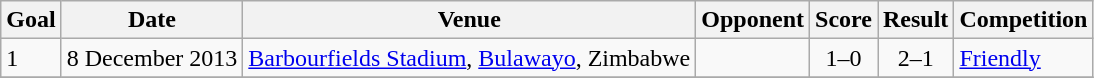<table class="wikitable plainrowheaders sortable">
<tr>
<th>Goal</th>
<th>Date</th>
<th>Venue</th>
<th>Opponent</th>
<th>Score</th>
<th>Result</th>
<th>Competition</th>
</tr>
<tr>
<td>1</td>
<td>8 December 2013</td>
<td><a href='#'>Barbourfields Stadium</a>, <a href='#'>Bulawayo</a>, Zimbabwe</td>
<td></td>
<td align=center>1–0</td>
<td align=center>2–1</td>
<td><a href='#'>Friendly</a></td>
</tr>
<tr>
</tr>
</table>
